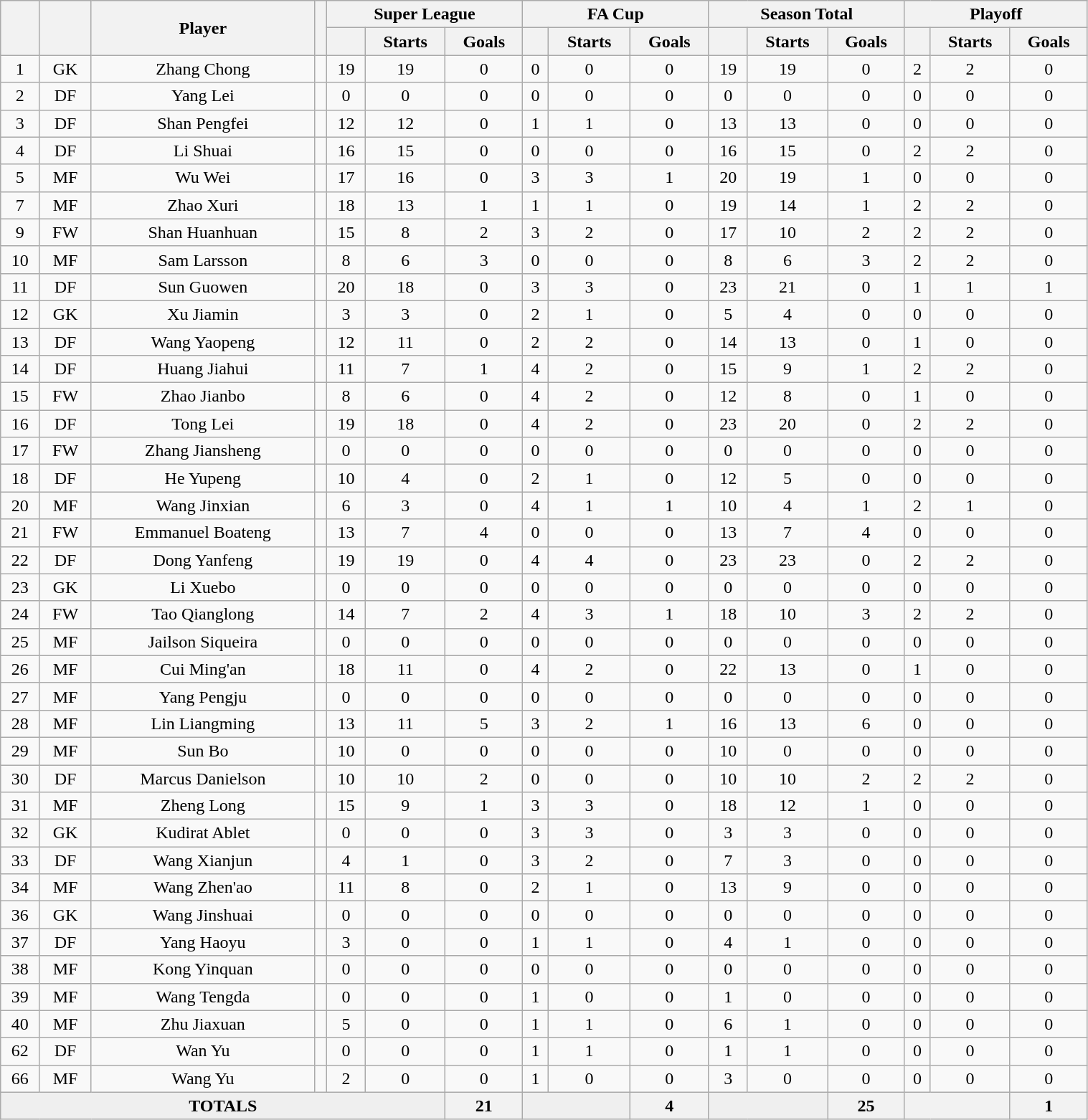<table class="wikitable" width="80%" style="text-align:center">
<tr>
<th rowspan="2"></th>
<th rowspan="2"></th>
<th rowspan="2" width="200">Player</th>
<th rowspan="2"></th>
<th colspan="3" width="105">Super League</th>
<th colspan="3" width="105">FA Cup</th>
<th colspan="3" width="105">Season Total</th>
<th colspan="3">Playoff</th>
</tr>
<tr>
<th></th>
<th>Starts</th>
<th>Goals</th>
<th></th>
<th>Starts</th>
<th>Goals</th>
<th></th>
<th>Starts</th>
<th>Goals</th>
<th></th>
<th>Starts</th>
<th>Goals</th>
</tr>
<tr>
<td>1</td>
<td>GK</td>
<td>Zhang Chong</td>
<td></td>
<td>19</td>
<td>19</td>
<td>0</td>
<td>0</td>
<td>0</td>
<td>0</td>
<td>19</td>
<td>19</td>
<td>0</td>
<td>2</td>
<td>2</td>
<td>0</td>
</tr>
<tr>
<td>2</td>
<td>DF</td>
<td>Yang Lei</td>
<td></td>
<td>0</td>
<td>0</td>
<td>0</td>
<td>0</td>
<td>0</td>
<td>0</td>
<td>0</td>
<td>0</td>
<td>0</td>
<td>0</td>
<td>0</td>
<td>0</td>
</tr>
<tr>
<td>3</td>
<td>DF</td>
<td>Shan Pengfei</td>
<td></td>
<td>12</td>
<td>12</td>
<td>0</td>
<td>1</td>
<td>1</td>
<td>0</td>
<td>13</td>
<td>13</td>
<td>0</td>
<td>0</td>
<td>0</td>
<td>0</td>
</tr>
<tr>
<td>4</td>
<td>DF</td>
<td>Li Shuai</td>
<td></td>
<td>16</td>
<td>15</td>
<td>0</td>
<td>0</td>
<td>0</td>
<td>0</td>
<td>16</td>
<td>15</td>
<td>0</td>
<td>2</td>
<td>2</td>
<td>0</td>
</tr>
<tr>
<td>5</td>
<td>MF</td>
<td>Wu Wei</td>
<td></td>
<td>17</td>
<td>16</td>
<td>0</td>
<td>3</td>
<td>3</td>
<td>1</td>
<td>20</td>
<td>19</td>
<td>1</td>
<td>0</td>
<td>0</td>
<td>0</td>
</tr>
<tr>
<td>7</td>
<td>MF</td>
<td>Zhao Xuri</td>
<td></td>
<td>18</td>
<td>13</td>
<td>1</td>
<td>1</td>
<td>1</td>
<td>0</td>
<td>19</td>
<td>14</td>
<td>1</td>
<td>2</td>
<td>2</td>
<td>0</td>
</tr>
<tr>
<td>9</td>
<td>FW</td>
<td>Shan Huanhuan</td>
<td></td>
<td>15</td>
<td>8</td>
<td>2</td>
<td>3</td>
<td>2</td>
<td>0</td>
<td>17</td>
<td>10</td>
<td>2</td>
<td>2</td>
<td>2</td>
<td>0</td>
</tr>
<tr>
<td>10</td>
<td>MF</td>
<td>Sam Larsson</td>
<td></td>
<td>8</td>
<td>6</td>
<td>3</td>
<td>0</td>
<td>0</td>
<td>0</td>
<td>8</td>
<td>6</td>
<td>3</td>
<td>2</td>
<td>2</td>
<td>0</td>
</tr>
<tr>
<td>11</td>
<td>DF</td>
<td>Sun Guowen</td>
<td></td>
<td>20</td>
<td>18</td>
<td>0</td>
<td>3</td>
<td>3</td>
<td>0</td>
<td>23</td>
<td>21</td>
<td>0</td>
<td>1</td>
<td>1</td>
<td>1</td>
</tr>
<tr>
<td>12</td>
<td>GK</td>
<td>Xu Jiamin</td>
<td></td>
<td>3</td>
<td>3</td>
<td>0</td>
<td>2</td>
<td>1</td>
<td>0</td>
<td>5</td>
<td>4</td>
<td>0</td>
<td>0</td>
<td>0</td>
<td>0</td>
</tr>
<tr>
<td>13</td>
<td>DF</td>
<td>Wang Yaopeng</td>
<td></td>
<td>12</td>
<td>11</td>
<td>0</td>
<td>2</td>
<td>2</td>
<td>0</td>
<td>14</td>
<td>13</td>
<td>0</td>
<td>1</td>
<td>0</td>
<td>0</td>
</tr>
<tr>
<td>14</td>
<td>DF</td>
<td>Huang Jiahui</td>
<td></td>
<td>11</td>
<td>7</td>
<td>1</td>
<td>4</td>
<td>2</td>
<td>0</td>
<td>15</td>
<td>9</td>
<td>1</td>
<td>2</td>
<td>2</td>
<td>0</td>
</tr>
<tr>
<td>15</td>
<td>FW</td>
<td>Zhao Jianbo</td>
<td></td>
<td>8</td>
<td>6</td>
<td>0</td>
<td>4</td>
<td>2</td>
<td>0</td>
<td>12</td>
<td>8</td>
<td>0</td>
<td>1</td>
<td>0</td>
<td>0</td>
</tr>
<tr>
<td>16</td>
<td>DF</td>
<td>Tong Lei</td>
<td></td>
<td>19</td>
<td>18</td>
<td>0</td>
<td>4</td>
<td>2</td>
<td>0</td>
<td>23</td>
<td>20</td>
<td>0</td>
<td>2</td>
<td>2</td>
<td>0</td>
</tr>
<tr>
<td>17</td>
<td>FW</td>
<td>Zhang Jiansheng</td>
<td></td>
<td>0</td>
<td>0</td>
<td>0</td>
<td>0</td>
<td>0</td>
<td>0</td>
<td>0</td>
<td>0</td>
<td>0</td>
<td>0</td>
<td>0</td>
<td>0</td>
</tr>
<tr>
<td>18</td>
<td>DF</td>
<td>He Yupeng</td>
<td></td>
<td>10</td>
<td>4</td>
<td>0</td>
<td>2</td>
<td>1</td>
<td>0</td>
<td>12</td>
<td>5</td>
<td>0</td>
<td>0</td>
<td>0</td>
<td>0</td>
</tr>
<tr>
<td>20</td>
<td>MF</td>
<td>Wang Jinxian</td>
<td></td>
<td>6</td>
<td>3</td>
<td>0</td>
<td>4</td>
<td>1</td>
<td>1</td>
<td>10</td>
<td>4</td>
<td>1</td>
<td>2</td>
<td>1</td>
<td>0</td>
</tr>
<tr>
<td>21</td>
<td>FW</td>
<td>Emmanuel Boateng</td>
<td></td>
<td>13</td>
<td>7</td>
<td>4</td>
<td>0</td>
<td>0</td>
<td>0</td>
<td>13</td>
<td>7</td>
<td>4</td>
<td>0</td>
<td>0</td>
<td>0</td>
</tr>
<tr>
<td>22</td>
<td>DF</td>
<td>Dong Yanfeng</td>
<td></td>
<td>19</td>
<td>19</td>
<td>0</td>
<td>4</td>
<td>4</td>
<td>0</td>
<td>23</td>
<td>23</td>
<td>0</td>
<td>2</td>
<td>2</td>
<td>0</td>
</tr>
<tr>
<td>23</td>
<td>GK</td>
<td>Li Xuebo</td>
<td></td>
<td>0</td>
<td>0</td>
<td>0</td>
<td>0</td>
<td>0</td>
<td>0</td>
<td>0</td>
<td>0</td>
<td>0</td>
<td>0</td>
<td>0</td>
<td>0</td>
</tr>
<tr>
<td>24</td>
<td>FW</td>
<td>Tao Qianglong</td>
<td></td>
<td>14</td>
<td>7</td>
<td>2</td>
<td>4</td>
<td>3</td>
<td>1</td>
<td>18</td>
<td>10</td>
<td>3</td>
<td>2</td>
<td>2</td>
<td>0</td>
</tr>
<tr>
<td>25</td>
<td>MF</td>
<td>Jailson Siqueira</td>
<td></td>
<td>0</td>
<td>0</td>
<td>0</td>
<td>0</td>
<td>0</td>
<td>0</td>
<td>0</td>
<td>0</td>
<td>0</td>
<td>0</td>
<td>0</td>
<td>0</td>
</tr>
<tr>
<td>26</td>
<td>MF</td>
<td>Cui Ming'an</td>
<td></td>
<td>18</td>
<td>11</td>
<td>0</td>
<td>4</td>
<td>2</td>
<td>0</td>
<td>22</td>
<td>13</td>
<td>0</td>
<td>1</td>
<td>0</td>
<td>0</td>
</tr>
<tr>
<td>27</td>
<td>MF</td>
<td>Yang Pengju</td>
<td></td>
<td>0</td>
<td>0</td>
<td>0</td>
<td>0</td>
<td>0</td>
<td>0</td>
<td>0</td>
<td>0</td>
<td>0</td>
<td>0</td>
<td>0</td>
<td>0</td>
</tr>
<tr>
<td>28</td>
<td>MF</td>
<td>Lin Liangming</td>
<td></td>
<td>13</td>
<td>11</td>
<td>5</td>
<td>3</td>
<td>2</td>
<td>1</td>
<td>16</td>
<td>13</td>
<td>6</td>
<td>0</td>
<td>0</td>
<td>0</td>
</tr>
<tr>
<td>29</td>
<td>MF</td>
<td>Sun Bo</td>
<td></td>
<td>10</td>
<td>0</td>
<td>0</td>
<td>0</td>
<td>0</td>
<td>0</td>
<td>10</td>
<td>0</td>
<td>0</td>
<td>0</td>
<td>0</td>
<td>0</td>
</tr>
<tr>
<td>30</td>
<td>DF</td>
<td>Marcus Danielson</td>
<td></td>
<td>10</td>
<td>10</td>
<td>2</td>
<td>0</td>
<td>0</td>
<td>0</td>
<td>10</td>
<td>10</td>
<td>2</td>
<td>2</td>
<td>2</td>
<td>0</td>
</tr>
<tr>
<td>31</td>
<td>MF</td>
<td>Zheng Long</td>
<td></td>
<td>15</td>
<td>9</td>
<td>1</td>
<td>3</td>
<td>3</td>
<td>0</td>
<td>18</td>
<td>12</td>
<td>1</td>
<td>0</td>
<td>0</td>
<td>0</td>
</tr>
<tr>
<td>32</td>
<td>GK</td>
<td>Kudirat Ablet</td>
<td></td>
<td>0</td>
<td>0</td>
<td>0</td>
<td>3</td>
<td>3</td>
<td>0</td>
<td>3</td>
<td>3</td>
<td>0</td>
<td>0</td>
<td>0</td>
<td>0</td>
</tr>
<tr>
<td>33</td>
<td>DF</td>
<td>Wang Xianjun</td>
<td></td>
<td>4</td>
<td>1</td>
<td>0</td>
<td>3</td>
<td>2</td>
<td>0</td>
<td>7</td>
<td>3</td>
<td>0</td>
<td>0</td>
<td>0</td>
<td>0</td>
</tr>
<tr>
<td>34</td>
<td>MF</td>
<td>Wang Zhen'ao</td>
<td></td>
<td>11</td>
<td>8</td>
<td>0</td>
<td>2</td>
<td>1</td>
<td>0</td>
<td>13</td>
<td>9</td>
<td>0</td>
<td>0</td>
<td>0</td>
<td>0</td>
</tr>
<tr>
<td>36</td>
<td>GK</td>
<td>Wang Jinshuai</td>
<td></td>
<td>0</td>
<td>0</td>
<td>0</td>
<td>0</td>
<td>0</td>
<td>0</td>
<td>0</td>
<td>0</td>
<td>0</td>
<td>0</td>
<td>0</td>
<td>0</td>
</tr>
<tr>
<td>37</td>
<td>DF</td>
<td>Yang Haoyu</td>
<td></td>
<td>3</td>
<td>0</td>
<td>0</td>
<td>1</td>
<td>1</td>
<td>0</td>
<td>4</td>
<td>1</td>
<td>0</td>
<td>0</td>
<td>0</td>
<td>0</td>
</tr>
<tr>
<td>38</td>
<td>MF</td>
<td>Kong Yinquan</td>
<td></td>
<td>0</td>
<td>0</td>
<td>0</td>
<td>0</td>
<td>0</td>
<td>0</td>
<td>0</td>
<td>0</td>
<td>0</td>
<td>0</td>
<td>0</td>
<td>0</td>
</tr>
<tr>
<td>39</td>
<td>MF</td>
<td>Wang Tengda</td>
<td></td>
<td>0</td>
<td>0</td>
<td>0</td>
<td>1</td>
<td>0</td>
<td>0</td>
<td>1</td>
<td>0</td>
<td>0</td>
<td>0</td>
<td>0</td>
<td>0</td>
</tr>
<tr>
<td>40</td>
<td>MF</td>
<td>Zhu Jiaxuan</td>
<td></td>
<td>5</td>
<td>0</td>
<td>0</td>
<td>1</td>
<td>1</td>
<td>0</td>
<td>6</td>
<td>1</td>
<td>0</td>
<td>0</td>
<td>0</td>
<td>0</td>
</tr>
<tr>
<td>62</td>
<td>DF</td>
<td>Wan Yu</td>
<td></td>
<td>0</td>
<td>0</td>
<td>0</td>
<td>1</td>
<td>1</td>
<td>0</td>
<td>1</td>
<td>1</td>
<td>0</td>
<td>0</td>
<td>0</td>
<td>0</td>
</tr>
<tr>
<td>66</td>
<td>MF</td>
<td>Wang Yu</td>
<td></td>
<td>2</td>
<td>0</td>
<td>0</td>
<td>1</td>
<td>0</td>
<td>0</td>
<td>3</td>
<td>0</td>
<td>0</td>
<td>0</td>
<td>0</td>
<td>0</td>
</tr>
<tr>
<td colspan="6" style="background: #efefef; text-align: center;"><strong>TOTALS</strong></td>
<th>21</th>
<td colspan="2" style="background: #efefef; text-align: center;"></td>
<th>4</th>
<td colspan="2" style="background: #efefef; text-align: center;"></td>
<th>25</th>
<th colspan="2"></th>
<th>1</th>
</tr>
</table>
